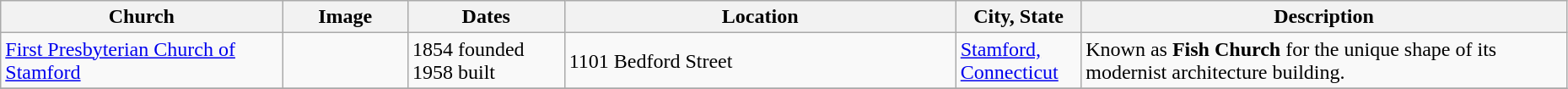<table class="wikitable sortable" style="width:98%">
<tr>
<th width = 18%><strong>Church</strong></th>
<th width = 8% class="unsortable"><strong>Image</strong></th>
<th width = 10%><strong>Dates</strong></th>
<th width = 25%><strong>Location</strong></th>
<th width = 8%><strong>City, State</strong></th>
<th class="unsortable"><strong>Description</strong></th>
</tr>
<tr>
<td><a href='#'>First Presbyterian Church of Stamford</a></td>
<td></td>
<td>1854 founded<br>1958 built</td>
<td>1101 Bedford Street<br><small></small></td>
<td><a href='#'>Stamford, Connecticut</a></td>
<td>Known as <strong>Fish Church</strong> for the unique shape of its modernist architecture building.</td>
</tr>
<tr>
</tr>
</table>
